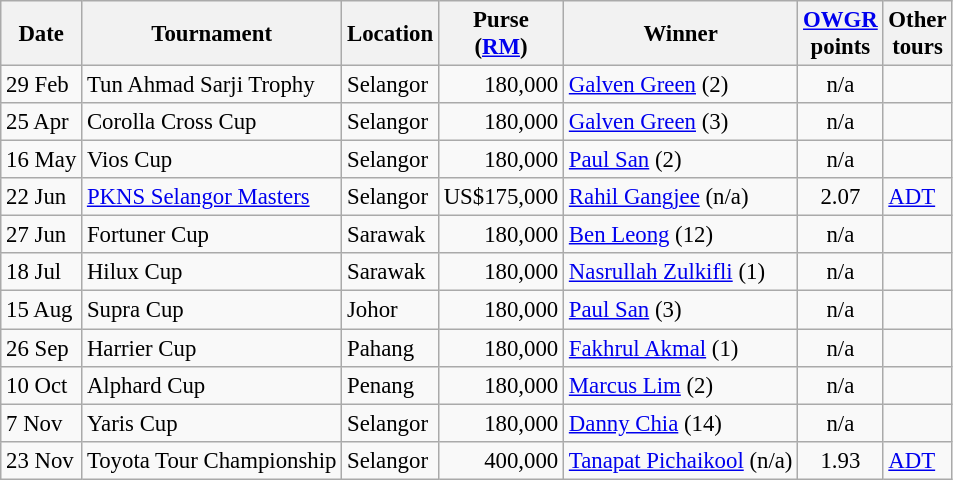<table class="wikitable" style="font-size:95%">
<tr>
<th>Date</th>
<th>Tournament</th>
<th>Location</th>
<th>Purse<br>(<a href='#'>RM</a>)</th>
<th>Winner</th>
<th><a href='#'>OWGR</a><br>points</th>
<th>Other<br>tours</th>
</tr>
<tr>
<td>29 Feb</td>
<td>Tun Ahmad Sarji Trophy</td>
<td>Selangor</td>
<td align=right>180,000</td>
<td> <a href='#'>Galven Green</a> (2)</td>
<td align=center>n/a</td>
<td></td>
</tr>
<tr>
<td>25 Apr</td>
<td>Corolla Cross Cup</td>
<td>Selangor</td>
<td align=right>180,000</td>
<td> <a href='#'>Galven Green</a> (3)</td>
<td align=center>n/a</td>
<td></td>
</tr>
<tr>
<td>16 May</td>
<td>Vios Cup</td>
<td>Selangor</td>
<td align=right>180,000</td>
<td> <a href='#'>Paul San</a> (2)</td>
<td align=center>n/a</td>
<td></td>
</tr>
<tr>
<td>22 Jun</td>
<td><a href='#'>PKNS Selangor Masters</a></td>
<td>Selangor</td>
<td align=right>US$175,000</td>
<td> <a href='#'>Rahil Gangjee</a> (n/a)</td>
<td align=center>2.07</td>
<td><a href='#'>ADT</a></td>
</tr>
<tr>
<td>27 Jun</td>
<td>Fortuner Cup</td>
<td>Sarawak</td>
<td align=right>180,000</td>
<td> <a href='#'>Ben Leong</a> (12)</td>
<td align=center>n/a</td>
<td></td>
</tr>
<tr>
<td>18 Jul</td>
<td>Hilux Cup</td>
<td>Sarawak</td>
<td align=right>180,000</td>
<td> <a href='#'>Nasrullah Zulkifli</a> (1)</td>
<td align=center>n/a</td>
<td></td>
</tr>
<tr>
<td>15 Aug</td>
<td>Supra Cup</td>
<td>Johor</td>
<td align=right>180,000</td>
<td> <a href='#'>Paul San</a> (3)</td>
<td align=center>n/a</td>
<td></td>
</tr>
<tr>
<td>26 Sep</td>
<td>Harrier Cup</td>
<td>Pahang</td>
<td align=right>180,000</td>
<td> <a href='#'>Fakhrul Akmal</a> (1)</td>
<td align=center>n/a</td>
<td></td>
</tr>
<tr>
<td>10 Oct</td>
<td>Alphard Cup</td>
<td>Penang</td>
<td align=right>180,000</td>
<td> <a href='#'>Marcus Lim</a> (2)</td>
<td align=center>n/a</td>
<td></td>
</tr>
<tr>
<td>7 Nov</td>
<td>Yaris Cup</td>
<td>Selangor</td>
<td align=right>180,000</td>
<td> <a href='#'>Danny Chia</a> (14)</td>
<td align=center>n/a</td>
<td></td>
</tr>
<tr>
<td>23 Nov</td>
<td>Toyota Tour Championship</td>
<td>Selangor</td>
<td align=right>400,000</td>
<td> <a href='#'>Tanapat Pichaikool</a> (n/a)</td>
<td align=center>1.93</td>
<td><a href='#'>ADT</a></td>
</tr>
</table>
